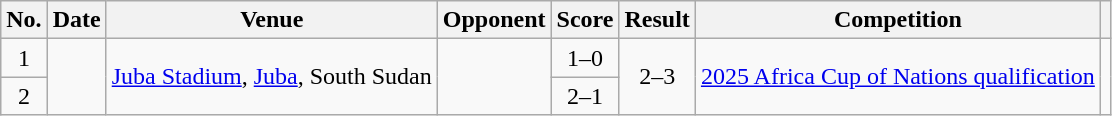<table class="wikitable sortable">
<tr>
<th scope="col">No.</th>
<th scope="col">Date</th>
<th scope="col">Venue</th>
<th scope="col">Opponent</th>
<th scope="col">Score</th>
<th scope="col">Result</th>
<th scope="col">Competition</th>
<th scope="col" class="unsortable"></th>
</tr>
<tr>
<td style="text-align:center">1</td>
<td rowspan="2"></td>
<td rowspan="2"><a href='#'>Juba Stadium</a>, <a href='#'>Juba</a>, South Sudan</td>
<td rowspan="2"></td>
<td style="text-align:center">1–0</td>
<td rowspan="2" style="text-align:center">2–3</td>
<td rowspan="2"><a href='#'>2025 Africa Cup of Nations qualification</a></td>
<td rowspan="2"></td>
</tr>
<tr>
<td style="text-align:center">2</td>
<td style="text-align:center">2–1</td>
</tr>
</table>
